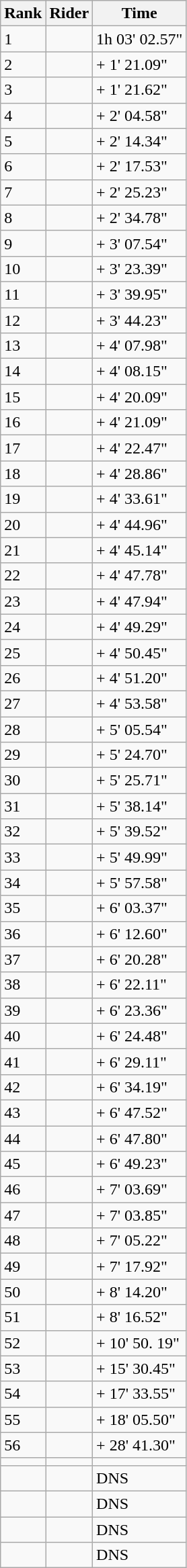<table class="wikitable sortable">
<tr>
<th>Rank</th>
<th>Rider</th>
<th>Time</th>
</tr>
<tr>
<td>1</td>
<td></td>
<td>1h 03' 02.57"</td>
</tr>
<tr>
<td>2</td>
<td></td>
<td>+ 1' 21.09"</td>
</tr>
<tr>
<td>3</td>
<td></td>
<td>+ 1' 21.62"</td>
</tr>
<tr>
<td>4</td>
<td></td>
<td>+ 2' 04.58"</td>
</tr>
<tr>
<td>5</td>
<td></td>
<td>+ 2' 14.34"</td>
</tr>
<tr>
<td>6</td>
<td></td>
<td>+ 2' 17.53"</td>
</tr>
<tr>
<td>7</td>
<td></td>
<td>+ 2' 25.23"</td>
</tr>
<tr>
<td>8</td>
<td></td>
<td>+ 2' 34.78"</td>
</tr>
<tr>
<td>9</td>
<td></td>
<td>+ 3' 07.54"</td>
</tr>
<tr>
<td>10</td>
<td></td>
<td>+ 3' 23.39"</td>
</tr>
<tr>
<td>11</td>
<td></td>
<td>+ 3' 39.95"</td>
</tr>
<tr>
<td>12</td>
<td></td>
<td>+ 3' 44.23"</td>
</tr>
<tr>
<td>13</td>
<td></td>
<td>+ 4' 07.98"</td>
</tr>
<tr>
<td>14</td>
<td></td>
<td>+ 4' 08.15"</td>
</tr>
<tr>
<td>15</td>
<td></td>
<td>+ 4' 20.09"</td>
</tr>
<tr>
<td>16</td>
<td></td>
<td>+ 4' 21.09"</td>
</tr>
<tr>
<td>17</td>
<td></td>
<td>+ 4' 22.47"</td>
</tr>
<tr>
<td>18</td>
<td></td>
<td>+ 4' 28.86"</td>
</tr>
<tr>
<td>19</td>
<td></td>
<td>+ 4' 33.61"</td>
</tr>
<tr>
<td>20</td>
<td></td>
<td>+ 4' 44.96"</td>
</tr>
<tr>
<td>21</td>
<td></td>
<td>+ 4' 45.14"</td>
</tr>
<tr>
<td>22</td>
<td></td>
<td>+ 4' 47.78"</td>
</tr>
<tr>
<td>23</td>
<td></td>
<td>+ 4' 47.94"</td>
</tr>
<tr>
<td>24</td>
<td></td>
<td>+ 4' 49.29"</td>
</tr>
<tr>
<td>25</td>
<td></td>
<td>+ 4' 50.45"</td>
</tr>
<tr>
<td>26</td>
<td></td>
<td>+ 4' 51.20"</td>
</tr>
<tr>
<td>27</td>
<td></td>
<td>+ 4' 53.58"</td>
</tr>
<tr>
<td>28</td>
<td></td>
<td>+ 5' 05.54"</td>
</tr>
<tr>
<td>29</td>
<td></td>
<td>+ 5' 24.70"</td>
</tr>
<tr>
<td>30</td>
<td></td>
<td>+ 5' 25.71"</td>
</tr>
<tr>
<td>31</td>
<td></td>
<td>+ 5' 38.14"</td>
</tr>
<tr>
<td>32</td>
<td></td>
<td>+ 5' 39.52"</td>
</tr>
<tr>
<td>33</td>
<td></td>
<td>+ 5' 49.99"</td>
</tr>
<tr>
<td>34</td>
<td></td>
<td>+ 5' 57.58"</td>
</tr>
<tr>
<td>35</td>
<td></td>
<td>+ 6' 03.37"</td>
</tr>
<tr>
<td>36</td>
<td></td>
<td>+ 6' 12.60"</td>
</tr>
<tr>
<td>37</td>
<td></td>
<td>+ 6' 20.28"</td>
</tr>
<tr>
<td>38</td>
<td></td>
<td>+ 6' 22.11"</td>
</tr>
<tr>
<td>39</td>
<td></td>
<td>+ 6' 23.36"</td>
</tr>
<tr>
<td>40</td>
<td></td>
<td>+ 6' 24.48"</td>
</tr>
<tr>
<td>41</td>
<td></td>
<td>+ 6' 29.11"</td>
</tr>
<tr>
<td>42</td>
<td></td>
<td>+ 6' 34.19"</td>
</tr>
<tr>
<td>43</td>
<td></td>
<td>+ 6' 47.52"</td>
</tr>
<tr>
<td>44</td>
<td></td>
<td>+ 6' 47.80"</td>
</tr>
<tr>
<td>45</td>
<td></td>
<td>+ 6' 49.23"</td>
</tr>
<tr>
<td>46</td>
<td></td>
<td>+ 7' 03.69"</td>
</tr>
<tr>
<td>47</td>
<td></td>
<td>+ 7' 03.85"</td>
</tr>
<tr>
<td>48</td>
<td></td>
<td>+ 7' 05.22"</td>
</tr>
<tr>
<td>49</td>
<td></td>
<td>+ 7' 17.92"</td>
</tr>
<tr>
<td>50</td>
<td></td>
<td>+ 8' 14.20"</td>
</tr>
<tr>
<td>51</td>
<td></td>
<td>+ 8' 16.52"</td>
</tr>
<tr>
<td>52</td>
<td></td>
<td>+ 10' 50. 19"</td>
</tr>
<tr>
<td>53</td>
<td></td>
<td>+ 15' 30.45"</td>
</tr>
<tr>
<td>54</td>
<td></td>
<td>+ 17' 33.55"</td>
</tr>
<tr>
<td>55</td>
<td></td>
<td>+ 18' 05.50"</td>
</tr>
<tr>
<td>56</td>
<td></td>
<td>+ 28' 41.30"</td>
</tr>
<tr>
<td></td>
<td></td>
<td></td>
</tr>
<tr>
<td></td>
<td></td>
<td>DNS</td>
</tr>
<tr>
<td></td>
<td></td>
<td>DNS</td>
</tr>
<tr>
<td></td>
<td></td>
<td>DNS</td>
</tr>
<tr>
<td></td>
<td></td>
<td>DNS</td>
</tr>
</table>
